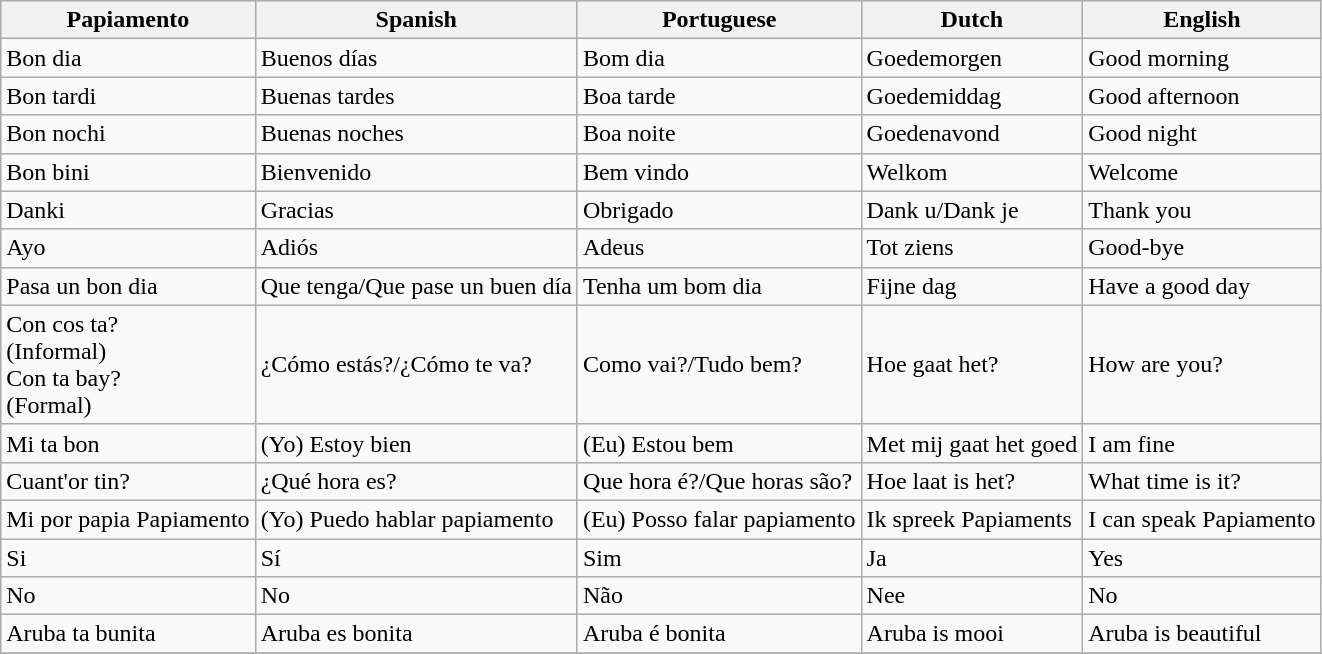<table class="wikitable">
<tr>
<th>Papiamento</th>
<th>Spanish</th>
<th>Portuguese</th>
<th>Dutch</th>
<th>English</th>
</tr>
<tr>
<td>Bon dia</td>
<td>Buenos días</td>
<td>Bom dia</td>
<td>Goedemorgen</td>
<td>Good morning</td>
</tr>
<tr>
<td>Bon tardi</td>
<td>Buenas tardes</td>
<td>Boa tarde</td>
<td>Goedemiddag</td>
<td>Good afternoon</td>
</tr>
<tr>
<td>Bon nochi</td>
<td>Buenas noches</td>
<td>Boa noite</td>
<td>Goedenavond</td>
<td>Good night</td>
</tr>
<tr>
<td>Bon bini</td>
<td>Bienvenido</td>
<td>Bem vindo</td>
<td>Welkom</td>
<td>Welcome</td>
</tr>
<tr>
<td>Danki</td>
<td>Gracias</td>
<td>Obrigado</td>
<td>Dank u/Dank je</td>
<td>Thank you</td>
</tr>
<tr>
<td>Ayo</td>
<td>Adiós</td>
<td>Adeus</td>
<td>Tot ziens</td>
<td>Good-bye</td>
</tr>
<tr>
<td>Pasa un bon dia</td>
<td>Que tenga/Que pase un buen día</td>
<td>Tenha um bom dia</td>
<td>Fijne dag</td>
<td>Have a good day</td>
</tr>
<tr>
<td>Con cos ta?<br>(Informal)<br>Con ta bay?<br>(Formal)</td>
<td>¿Cómo estás?/¿Cómo te va?</td>
<td>Como vai?/Tudo bem?</td>
<td>Hoe gaat het?</td>
<td>How are you?</td>
</tr>
<tr>
<td>Mi ta bon</td>
<td>(Yo) Estoy bien</td>
<td>(Eu) Estou bem</td>
<td>Met mij gaat het goed</td>
<td>I am fine</td>
</tr>
<tr>
<td>Cuant'or tin?</td>
<td>¿Qué hora es?</td>
<td>Que hora é?/Que horas são?</td>
<td>Hoe laat is het?</td>
<td>What time is it?</td>
</tr>
<tr>
<td>Mi por papia Papiamento</td>
<td>(Yo) Puedo hablar papiamento</td>
<td>(Eu) Posso falar papiamento</td>
<td>Ik spreek Papiaments</td>
<td>I can speak Papiamento</td>
</tr>
<tr>
<td>Si</td>
<td>Sí</td>
<td>Sim</td>
<td>Ja</td>
<td>Yes</td>
</tr>
<tr>
<td>No</td>
<td>No</td>
<td>Não</td>
<td>Nee</td>
<td>No</td>
</tr>
<tr>
<td>Aruba ta bunita</td>
<td>Aruba es bonita</td>
<td>Aruba é bonita</td>
<td>Aruba is mooi</td>
<td>Aruba is beautiful</td>
</tr>
<tr>
</tr>
</table>
